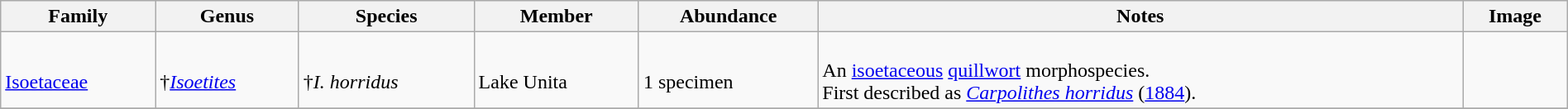<table class="wikitable" style="margin:auto;width:100%;">
<tr>
<th>Family</th>
<th>Genus</th>
<th>Species</th>
<th>Member</th>
<th>Abundance</th>
<th>Notes</th>
<th>Image</th>
</tr>
<tr>
<td><br><a href='#'>Isoetaceae</a></td>
<td><br>†<em><a href='#'>Isoetites</a></em></td>
<td><br>†<em>I. horridus</em> </td>
<td><br>Lake Unita</td>
<td><br>1 specimen</td>
<td><br>An <a href='#'>isoetaceous</a> <a href='#'>quillwort</a> morphospecies.<br>First described as <em><a href='#'>Carpolithes horridus</a></em> (<a href='#'>1884</a>).</td>
<td></td>
</tr>
<tr>
</tr>
</table>
